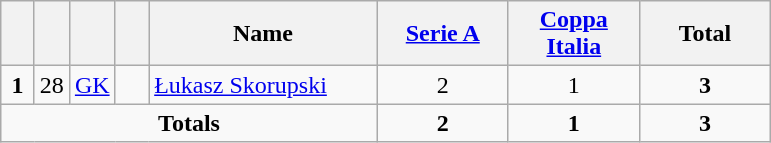<table class="wikitable" style="text-align:center">
<tr>
<th width=15></th>
<th width=15></th>
<th width=15></th>
<th width=15></th>
<th width=145>Name</th>
<th width=80><strong><a href='#'>Serie A</a></strong></th>
<th width=80><strong><a href='#'>Coppa Italia</a></strong></th>
<th width=80>Total</th>
</tr>
<tr>
<td><strong>1</strong></td>
<td>28</td>
<td><a href='#'>GK</a></td>
<td></td>
<td align=left><a href='#'>Łukasz Skorupski</a></td>
<td>2</td>
<td>1</td>
<td><strong>3</strong></td>
</tr>
<tr>
<td colspan=5><strong>Totals</strong></td>
<td><strong>2</strong></td>
<td><strong>1</strong></td>
<td><strong>3</strong></td>
</tr>
</table>
